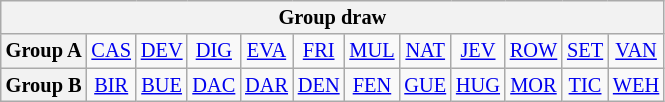<table class="wikitable" style="text-align:center; font-size:85%">
<tr>
<th colspan="12">Group draw</th>
</tr>
<tr>
<th>Group A</th>
<td> <a href='#'>CAS</a></td>
<td> <a href='#'>DEV</a></td>
<td> <a href='#'>DIG</a></td>
<td> <a href='#'>EVA</a></td>
<td> <a href='#'>FRI</a></td>
<td> <a href='#'>MUL</a></td>
<td> <a href='#'>NAT</a></td>
<td> <a href='#'>JEV</a></td>
<td> <a href='#'>ROW</a></td>
<td> <a href='#'>SET</a></td>
<td> <a href='#'>VAN</a></td>
</tr>
<tr>
<th>Group B</th>
<td> <a href='#'>BIR</a></td>
<td> <a href='#'>BUE</a></td>
<td> <a href='#'>DAC</a></td>
<td> <a href='#'>DAR</a></td>
<td> <a href='#'>DEN</a></td>
<td> <a href='#'>FEN</a></td>
<td> <a href='#'>GUE</a></td>
<td> <a href='#'>HUG</a></td>
<td> <a href='#'>MOR</a></td>
<td> <a href='#'>TIC</a></td>
<td> <a href='#'>WEH</a></td>
</tr>
</table>
